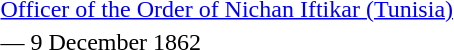<table>
<tr>
<td rowspan=2 style="width:60px; vertical-align:top;"></td>
<td><a href='#'>Officer of the Order of Nichan Iftikar (Tunisia)</a></td>
</tr>
<tr>
<td>— 9 December 1862</td>
</tr>
</table>
